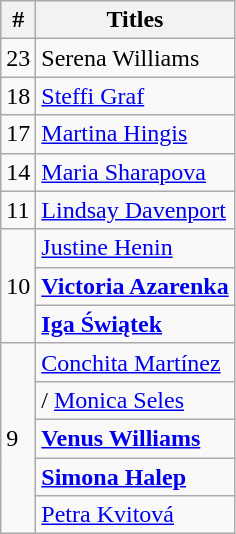<table class="wikitable">
<tr>
<th>#</th>
<th>Titles</th>
</tr>
<tr>
<td>23</td>
<td> Serena Williams</td>
</tr>
<tr>
<td>18</td>
<td> <a href='#'>Steffi Graf</a></td>
</tr>
<tr>
<td>17</td>
<td> <a href='#'>Martina Hingis</a></td>
</tr>
<tr>
<td>14</td>
<td> <a href='#'>Maria Sharapova</a></td>
</tr>
<tr>
<td>11</td>
<td> <a href='#'>Lindsay Davenport</a></td>
</tr>
<tr>
<td rowspan=3>10</td>
<td> <a href='#'>Justine Henin</a></td>
</tr>
<tr>
<td> <strong><a href='#'>Victoria Azarenka</a></strong></td>
</tr>
<tr>
<td> <strong><a href='#'>Iga Świątek</a></strong></td>
</tr>
<tr>
<td rowspan=6>9</td>
<td> <a href='#'>Conchita Martínez</a></td>
</tr>
<tr>
<td>/ <a href='#'>Monica Seles</a></td>
</tr>
<tr>
<td> <strong><a href='#'>Venus Williams</a></strong></td>
</tr>
<tr>
<td> <strong><a href='#'>Simona Halep</a></strong></td>
</tr>
<tr>
<td> <a href='#'>Petra Kvitová</a></td>
</tr>
</table>
